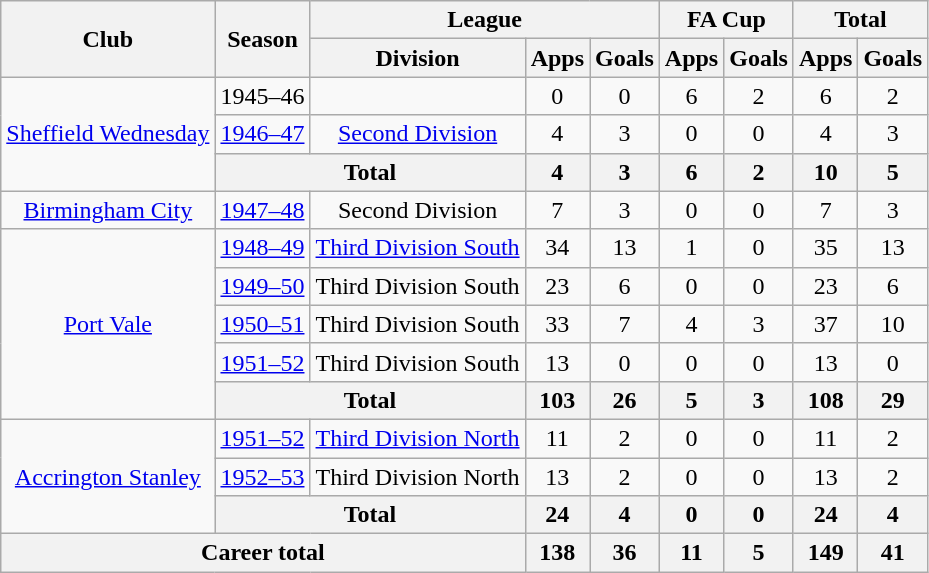<table class="wikitable" style="text-align: center;">
<tr>
<th rowspan="2">Club</th>
<th rowspan="2">Season</th>
<th colspan="3">League</th>
<th colspan="2">FA Cup</th>
<th colspan="2">Total</th>
</tr>
<tr>
<th>Division</th>
<th>Apps</th>
<th>Goals</th>
<th>Apps</th>
<th>Goals</th>
<th>Apps</th>
<th>Goals</th>
</tr>
<tr>
<td rowspan="3"><a href='#'>Sheffield Wednesday</a></td>
<td>1945–46</td>
<td></td>
<td>0</td>
<td>0</td>
<td>6</td>
<td>2</td>
<td>6</td>
<td>2</td>
</tr>
<tr>
<td><a href='#'>1946–47</a></td>
<td><a href='#'>Second Division</a></td>
<td>4</td>
<td>3</td>
<td>0</td>
<td>0</td>
<td>4</td>
<td>3</td>
</tr>
<tr>
<th colspan="2">Total</th>
<th>4</th>
<th>3</th>
<th>6</th>
<th>2</th>
<th>10</th>
<th>5</th>
</tr>
<tr>
<td><a href='#'>Birmingham City</a></td>
<td><a href='#'>1947–48</a></td>
<td>Second Division</td>
<td>7</td>
<td>3</td>
<td>0</td>
<td>0</td>
<td>7</td>
<td>3</td>
</tr>
<tr>
<td rowspan="5"><a href='#'>Port Vale</a></td>
<td><a href='#'>1948–49</a></td>
<td><a href='#'>Third Division South</a></td>
<td>34</td>
<td>13</td>
<td>1</td>
<td>0</td>
<td>35</td>
<td>13</td>
</tr>
<tr>
<td><a href='#'>1949–50</a></td>
<td>Third Division South</td>
<td>23</td>
<td>6</td>
<td>0</td>
<td>0</td>
<td>23</td>
<td>6</td>
</tr>
<tr>
<td><a href='#'>1950–51</a></td>
<td>Third Division South</td>
<td>33</td>
<td>7</td>
<td>4</td>
<td>3</td>
<td>37</td>
<td>10</td>
</tr>
<tr>
<td><a href='#'>1951–52</a></td>
<td>Third Division South</td>
<td>13</td>
<td>0</td>
<td>0</td>
<td>0</td>
<td>13</td>
<td>0</td>
</tr>
<tr>
<th colspan="2">Total</th>
<th>103</th>
<th>26</th>
<th>5</th>
<th>3</th>
<th>108</th>
<th>29</th>
</tr>
<tr>
<td rowspan="3"><a href='#'>Accrington Stanley</a></td>
<td><a href='#'>1951–52</a></td>
<td><a href='#'>Third Division North</a></td>
<td>11</td>
<td>2</td>
<td>0</td>
<td>0</td>
<td>11</td>
<td>2</td>
</tr>
<tr>
<td><a href='#'>1952–53</a></td>
<td>Third Division North</td>
<td>13</td>
<td>2</td>
<td>0</td>
<td>0</td>
<td>13</td>
<td>2</td>
</tr>
<tr>
<th colspan="2">Total</th>
<th>24</th>
<th>4</th>
<th>0</th>
<th>0</th>
<th>24</th>
<th>4</th>
</tr>
<tr>
<th colspan="3">Career total</th>
<th>138</th>
<th>36</th>
<th>11</th>
<th>5</th>
<th>149</th>
<th>41</th>
</tr>
</table>
